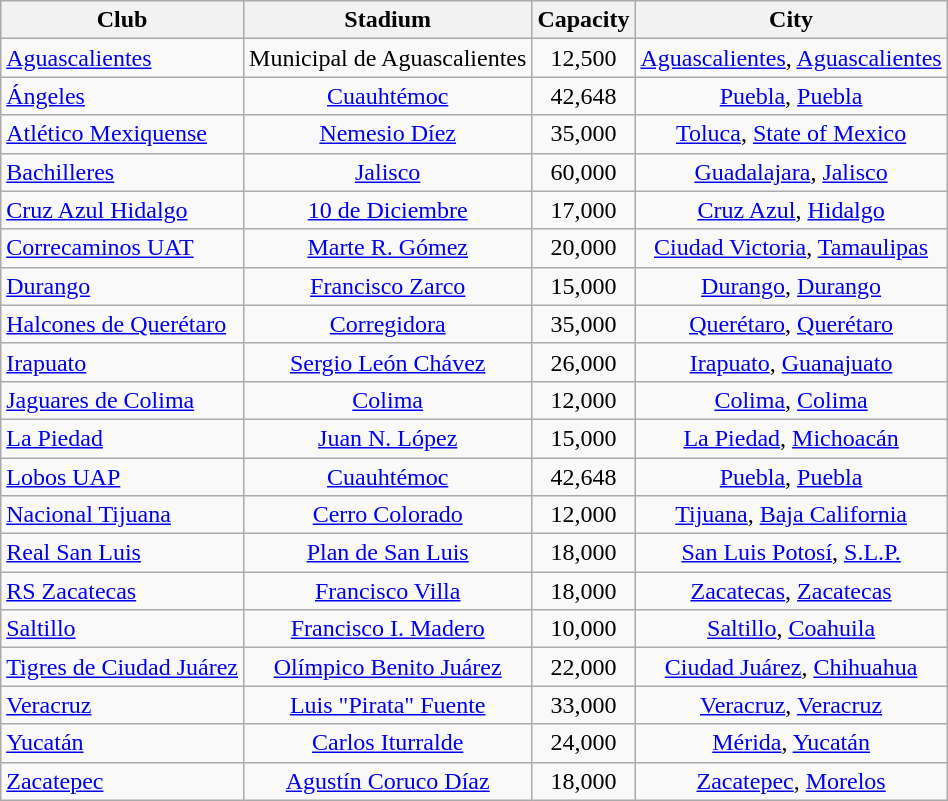<table class="wikitable" style="margin:0.5em auto">
<tr>
<th>Club</th>
<th>Stadium</th>
<th>Capacity</th>
<th>City</th>
</tr>
<tr>
<td><a href='#'>Aguascalientes</a></td>
<td align="center">Municipal de Aguascalientes</td>
<td align="center">12,500</td>
<td align="center"><a href='#'>Aguascalientes</a>, <a href='#'>Aguascalientes</a></td>
</tr>
<tr>
<td><a href='#'>Ángeles</a></td>
<td align="center"><a href='#'>Cuauhtémoc</a></td>
<td align="center">42,648</td>
<td align="center"><a href='#'>Puebla</a>, <a href='#'>Puebla</a></td>
</tr>
<tr>
<td><a href='#'>Atlético Mexiquense</a></td>
<td align="center"><a href='#'>Nemesio Díez</a></td>
<td align="center">35,000</td>
<td align="center"><a href='#'>Toluca</a>, <a href='#'>State of Mexico</a></td>
</tr>
<tr>
<td><a href='#'>Bachilleres</a></td>
<td align="center"><a href='#'>Jalisco</a></td>
<td align="center">60,000</td>
<td align="center"><a href='#'>Guadalajara</a>, <a href='#'>Jalisco</a></td>
</tr>
<tr>
<td><a href='#'>Cruz Azul Hidalgo</a></td>
<td align="center"><a href='#'>10 de Diciembre</a></td>
<td align="center">17,000</td>
<td align="center"><a href='#'>Cruz Azul</a>, <a href='#'>Hidalgo</a></td>
</tr>
<tr>
<td><a href='#'>Correcaminos UAT</a></td>
<td align="center"><a href='#'>Marte R. Gómez</a></td>
<td align="center">20,000</td>
<td align="center"><a href='#'>Ciudad Victoria</a>, <a href='#'>Tamaulipas</a></td>
</tr>
<tr>
<td><a href='#'>Durango</a></td>
<td align="center"><a href='#'>Francisco Zarco</a></td>
<td align="center">15,000</td>
<td align="center"><a href='#'>Durango</a>, <a href='#'>Durango</a></td>
</tr>
<tr>
<td><a href='#'>Halcones de Querétaro</a></td>
<td align="center"><a href='#'>Corregidora</a></td>
<td align="center">35,000</td>
<td align="center"><a href='#'>Querétaro</a>, <a href='#'>Querétaro</a></td>
</tr>
<tr>
<td><a href='#'>Irapuato</a></td>
<td align="center"><a href='#'>Sergio León Chávez</a></td>
<td align="center">26,000</td>
<td align="center"><a href='#'>Irapuato</a>, <a href='#'>Guanajuato</a></td>
</tr>
<tr>
<td><a href='#'>Jaguares de Colima</a></td>
<td align="center"><a href='#'>Colima</a></td>
<td align="center">12,000</td>
<td align="center"><a href='#'>Colima</a>, <a href='#'>Colima</a></td>
</tr>
<tr>
<td><a href='#'>La Piedad</a></td>
<td align="center"><a href='#'>Juan N. López</a></td>
<td align="center">15,000</td>
<td align="center"><a href='#'>La Piedad</a>, <a href='#'>Michoacán</a></td>
</tr>
<tr>
<td><a href='#'>Lobos UAP</a></td>
<td align="center"><a href='#'>Cuauhtémoc</a></td>
<td align="center">42,648</td>
<td align="center"><a href='#'>Puebla</a>, <a href='#'>Puebla</a></td>
</tr>
<tr>
<td><a href='#'>Nacional Tijuana</a></td>
<td align="center"><a href='#'>Cerro Colorado</a></td>
<td align="center">12,000</td>
<td align="center"><a href='#'>Tijuana</a>, <a href='#'>Baja California</a></td>
</tr>
<tr>
<td><a href='#'>Real San Luis</a></td>
<td align="center"><a href='#'>Plan de San Luis</a></td>
<td align="center">18,000</td>
<td align="center"><a href='#'>San Luis Potosí</a>, <a href='#'>S.L.P.</a></td>
</tr>
<tr>
<td><a href='#'>RS Zacatecas</a></td>
<td align="center"><a href='#'>Francisco Villa</a></td>
<td align="center">18,000</td>
<td align="center"><a href='#'>Zacatecas</a>, <a href='#'>Zacatecas</a></td>
</tr>
<tr>
<td><a href='#'>Saltillo</a></td>
<td align="center"><a href='#'>Francisco I. Madero</a></td>
<td align="center">10,000</td>
<td align="center"><a href='#'>Saltillo</a>, <a href='#'>Coahuila</a></td>
</tr>
<tr>
<td><a href='#'>Tigres de Ciudad Juárez</a></td>
<td align="center"><a href='#'>Olímpico Benito Juárez</a></td>
<td align="center">22,000</td>
<td align="center"><a href='#'>Ciudad Juárez</a>, <a href='#'>Chihuahua</a></td>
</tr>
<tr>
<td><a href='#'>Veracruz</a></td>
<td align="center"><a href='#'>Luis "Pirata" Fuente</a></td>
<td align="center">33,000</td>
<td align="center"><a href='#'>Veracruz</a>, <a href='#'>Veracruz</a></td>
</tr>
<tr>
<td><a href='#'>Yucatán</a></td>
<td align="center"><a href='#'>Carlos Iturralde</a></td>
<td align="center">24,000</td>
<td align="center"><a href='#'>Mérida</a>, <a href='#'>Yucatán</a></td>
</tr>
<tr>
<td><a href='#'>Zacatepec</a></td>
<td align="center"><a href='#'>Agustín Coruco Díaz</a></td>
<td align="center">18,000</td>
<td align="center"><a href='#'>Zacatepec</a>, <a href='#'>Morelos</a></td>
</tr>
</table>
